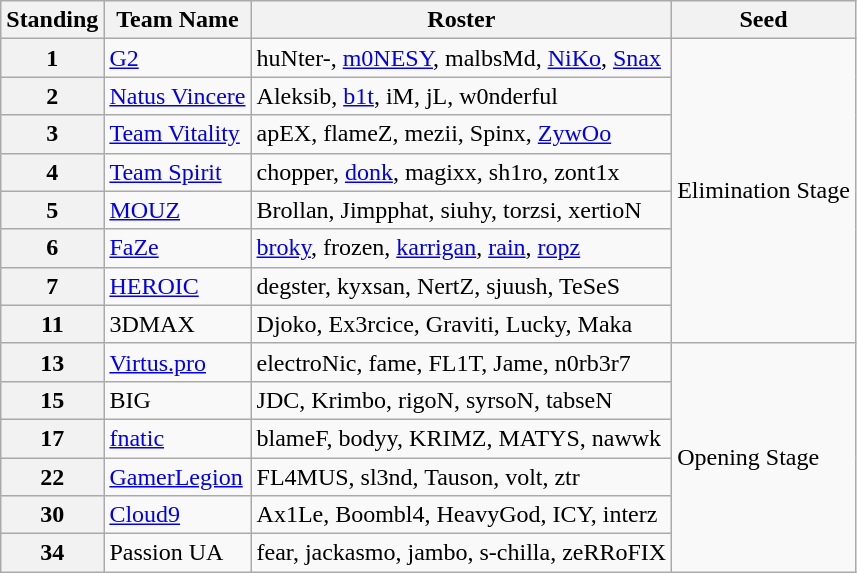<table class="wikitable">
<tr>
<th>Standing</th>
<th>Team Name</th>
<th>Roster</th>
<th>Seed</th>
</tr>
<tr>
<th>1</th>
<td><a href='#'>G2</a></td>
<td>huNter-, <a href='#'>m0NESY</a>, malbsMd, <a href='#'>NiKo</a>, <a href='#'>Snax</a></td>
<td rowspan="8">Elimination Stage</td>
</tr>
<tr>
<th>2</th>
<td><a href='#'>Natus Vincere</a></td>
<td>Aleksib, <a href='#'>b1t</a>, iM, jL, w0nderful</td>
</tr>
<tr>
<th>3</th>
<td><a href='#'>Team Vitality</a></td>
<td>apEX, flameZ, mezii, Spinx, <a href='#'>ZywOo</a></td>
</tr>
<tr>
<th>4</th>
<td><a href='#'>Team Spirit</a></td>
<td>chopper, <a href='#'>donk</a>, magixx, sh1ro, zont1x</td>
</tr>
<tr>
<th>5</th>
<td><a href='#'>MOUZ</a></td>
<td>Brollan, Jimpphat, siuhy, torzsi, xertioN</td>
</tr>
<tr>
<th>6</th>
<td><a href='#'>FaZe</a></td>
<td><a href='#'>broky</a>, frozen, <a href='#'>karrigan</a>, <a href='#'>rain</a>, <a href='#'>ropz</a></td>
</tr>
<tr>
<th>7</th>
<td><a href='#'>HEROIC</a></td>
<td>degster, kyxsan, NertZ, sjuush, TeSeS</td>
</tr>
<tr>
<th>11</th>
<td>3DMAX</td>
<td>Djoko, Ex3rcice, Graviti, Lucky, Maka</td>
</tr>
<tr>
<th>13</th>
<td><a href='#'>Virtus.pro</a></td>
<td>electroNic, fame, FL1T, Jame, n0rb3r7</td>
<td rowspan="6">Opening Stage</td>
</tr>
<tr>
<th>15</th>
<td>BIG</td>
<td>JDC, Krimbo, rigoN, syrsoN, tabseN</td>
</tr>
<tr>
<th>17</th>
<td><a href='#'>fnatic</a></td>
<td>blameF, bodyy, KRIMZ, MATYS, nawwk</td>
</tr>
<tr>
<th>22</th>
<td><a href='#'>GamerLegion</a></td>
<td>FL4MUS, sl3nd, Tauson, volt, ztr</td>
</tr>
<tr>
<th>30</th>
<td><a href='#'>Cloud9</a></td>
<td>Ax1Le, Boombl4, HeavyGod, ICY, interz</td>
</tr>
<tr>
<th>34</th>
<td>Passion UA</td>
<td>fear, jackasmo, jambo, s-chilla, zeRRoFIX</td>
</tr>
</table>
